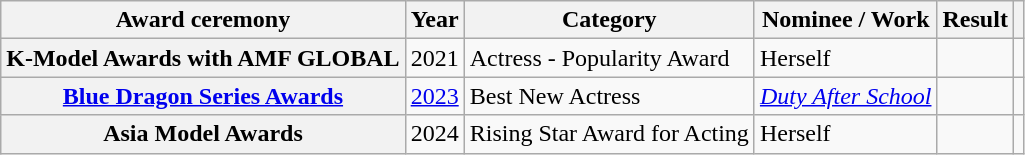<table class="wikitable plainrowheaders">
<tr>
<th scope="col">Award ceremony</th>
<th scope="col">Year</th>
<th scope="col">Category</th>
<th scope="col">Nominee / Work</th>
<th scope="col">Result</th>
<th scope="col"></th>
</tr>
<tr>
<th scope="row">K-Model Awards with AMF GLOBAL</th>
<td style="text-align:center">2021</td>
<td>Actress - Popularity Award</td>
<td>Herself</td>
<td></td>
<td style="text-align:center"></td>
</tr>
<tr>
<th scope="row"><a href='#'>Blue Dragon Series Awards</a></th>
<td style="text-align:center"><a href='#'>2023</a></td>
<td rowspan="1">Best New Actress</td>
<td><em><a href='#'>Duty After School</a></em></td>
<td></td>
<td style="text-align:center" rowspan="1"></td>
</tr>
<tr>
<th scope="row">Asia Model Awards</th>
<td>2024</td>
<td>Rising Star Award for Acting</td>
<td>Herself</td>
<td></td>
<td style="text-align:center" rowspan="1"></td>
</tr>
</table>
